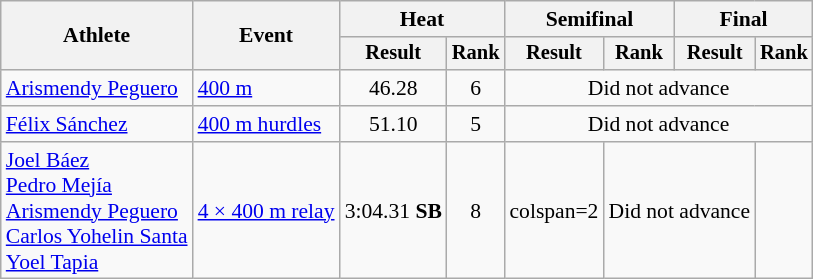<table class=wikitable style="font-size:90%">
<tr>
<th rowspan="2">Athlete</th>
<th rowspan="2">Event</th>
<th colspan="2">Heat</th>
<th colspan="2">Semifinal</th>
<th colspan="2">Final</th>
</tr>
<tr style="font-size:95%">
<th>Result</th>
<th>Rank</th>
<th>Result</th>
<th>Rank</th>
<th>Result</th>
<th>Rank</th>
</tr>
<tr align=center>
<td align=left><a href='#'>Arismendy Peguero</a></td>
<td align=left><a href='#'>400 m</a></td>
<td>46.28</td>
<td>6</td>
<td colspan=4>Did not advance</td>
</tr>
<tr align=center>
<td align=left><a href='#'>Félix Sánchez</a></td>
<td align=left><a href='#'>400 m hurdles</a></td>
<td>51.10</td>
<td>5</td>
<td colspan=4>Did not advance</td>
</tr>
<tr align=center>
<td align=left><a href='#'>Joel Báez</a><br><a href='#'>Pedro Mejía</a><br><a href='#'>Arismendy Peguero</a><br><a href='#'>Carlos Yohelin Santa</a><br><a href='#'>Yoel Tapia</a></td>
<td align=left><a href='#'>4 × 400 m relay</a></td>
<td>3:04.31 <strong>SB</strong></td>
<td>8</td>
<td>colspan=2 </td>
<td colspan=2>Did not advance</td>
</tr>
</table>
